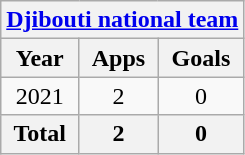<table class="wikitable" style="text-align:center">
<tr>
<th colspan=3><a href='#'>Djibouti national team</a></th>
</tr>
<tr>
<th>Year</th>
<th>Apps</th>
<th>Goals</th>
</tr>
<tr>
<td>2021</td>
<td>2</td>
<td>0</td>
</tr>
<tr>
<th>Total</th>
<th>2</th>
<th>0</th>
</tr>
</table>
